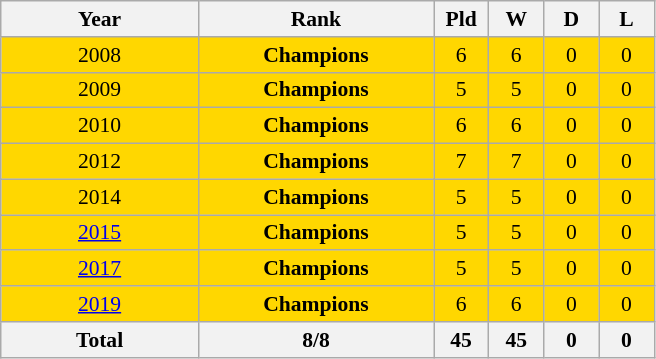<table class="wikitable" style="text-align: center;font-size:90%;">
<tr>
<th width=125>Year</th>
<th width=150>Rank</th>
<th width=30>Pld</th>
<th width=30>W</th>
<th width=30>D</th>
<th width=30>L</th>
</tr>
<tr bgcolor=gold>
<td> 2008</td>
<td><strong>Champions</strong></td>
<td>6</td>
<td>6</td>
<td>0</td>
<td>0</td>
</tr>
<tr bgcolor=gold>
<td> 2009</td>
<td><strong>Champions</strong></td>
<td>5</td>
<td>5</td>
<td>0</td>
<td>0</td>
</tr>
<tr bgcolor=gold>
<td> 2010</td>
<td><strong>Champions</strong></td>
<td>6</td>
<td>6</td>
<td>0</td>
<td>0</td>
</tr>
<tr bgcolor=gold>
<td> 2012</td>
<td><strong>Champions</strong></td>
<td>7</td>
<td>7</td>
<td>0</td>
<td>0</td>
</tr>
<tr bgcolor=gold>
<td> 2014</td>
<td><strong>Champions</strong></td>
<td>5</td>
<td>5</td>
<td>0</td>
<td>0</td>
</tr>
<tr bgcolor=gold>
<td> <a href='#'>2015</a></td>
<td><strong>Champions</strong></td>
<td>5</td>
<td>5</td>
<td>0</td>
<td>0</td>
</tr>
<tr bgcolor=gold>
<td> <a href='#'>2017</a></td>
<td><strong>Champions</strong></td>
<td>5</td>
<td>5</td>
<td>0</td>
<td>0</td>
</tr>
<tr bgcolor=gold>
<td> <a href='#'>2019</a></td>
<td><strong>Champions</strong></td>
<td>6</td>
<td>6</td>
<td>0</td>
<td>0</td>
</tr>
<tr>
<th>Total</th>
<th>8/8</th>
<th>45</th>
<th>45</th>
<th>0</th>
<th>0</th>
</tr>
</table>
